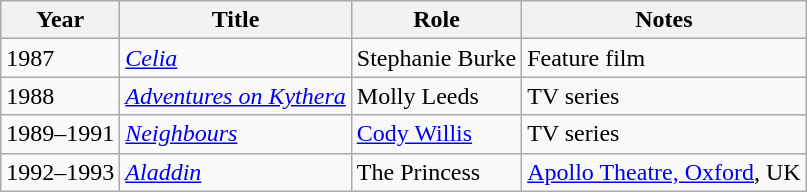<table class="wikitable">
<tr>
<th>Year</th>
<th>Title</th>
<th>Role</th>
<th>Notes</th>
</tr>
<tr>
<td>1987</td>
<td><em><a href='#'>Celia</a></em></td>
<td>Stephanie Burke</td>
<td>Feature film</td>
</tr>
<tr>
<td>1988</td>
<td><em><a href='#'>Adventures on Kythera</a></em></td>
<td>Molly Leeds</td>
<td>TV series</td>
</tr>
<tr>
<td>1989–1991</td>
<td><em><a href='#'>Neighbours</a></em></td>
<td><a href='#'>Cody Willis</a></td>
<td>TV series</td>
</tr>
<tr>
<td>1992–1993</td>
<td><em><a href='#'>Aladdin</a></em></td>
<td>The Princess</td>
<td><a href='#'>Apollo Theatre, Oxford</a>, UK</td>
</tr>
</table>
